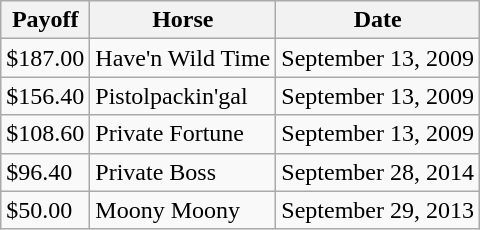<table class="wikitable">
<tr>
<th>Payoff</th>
<th>Horse</th>
<th>Date</th>
</tr>
<tr>
<td>$187.00</td>
<td>Have'n  Wild Time</td>
<td>September 13, 2009</td>
</tr>
<tr>
<td>$156.40</td>
<td>Pistolpackin'gal</td>
<td>September 13, 2009</td>
</tr>
<tr>
<td>$108.60</td>
<td>Private Fortune</td>
<td>September 13, 2009</td>
</tr>
<tr>
<td>$96.40</td>
<td>Private Boss</td>
<td>September 28, 2014</td>
</tr>
<tr>
<td>$50.00</td>
<td>Moony Moony</td>
<td>September 29, 2013</td>
</tr>
</table>
